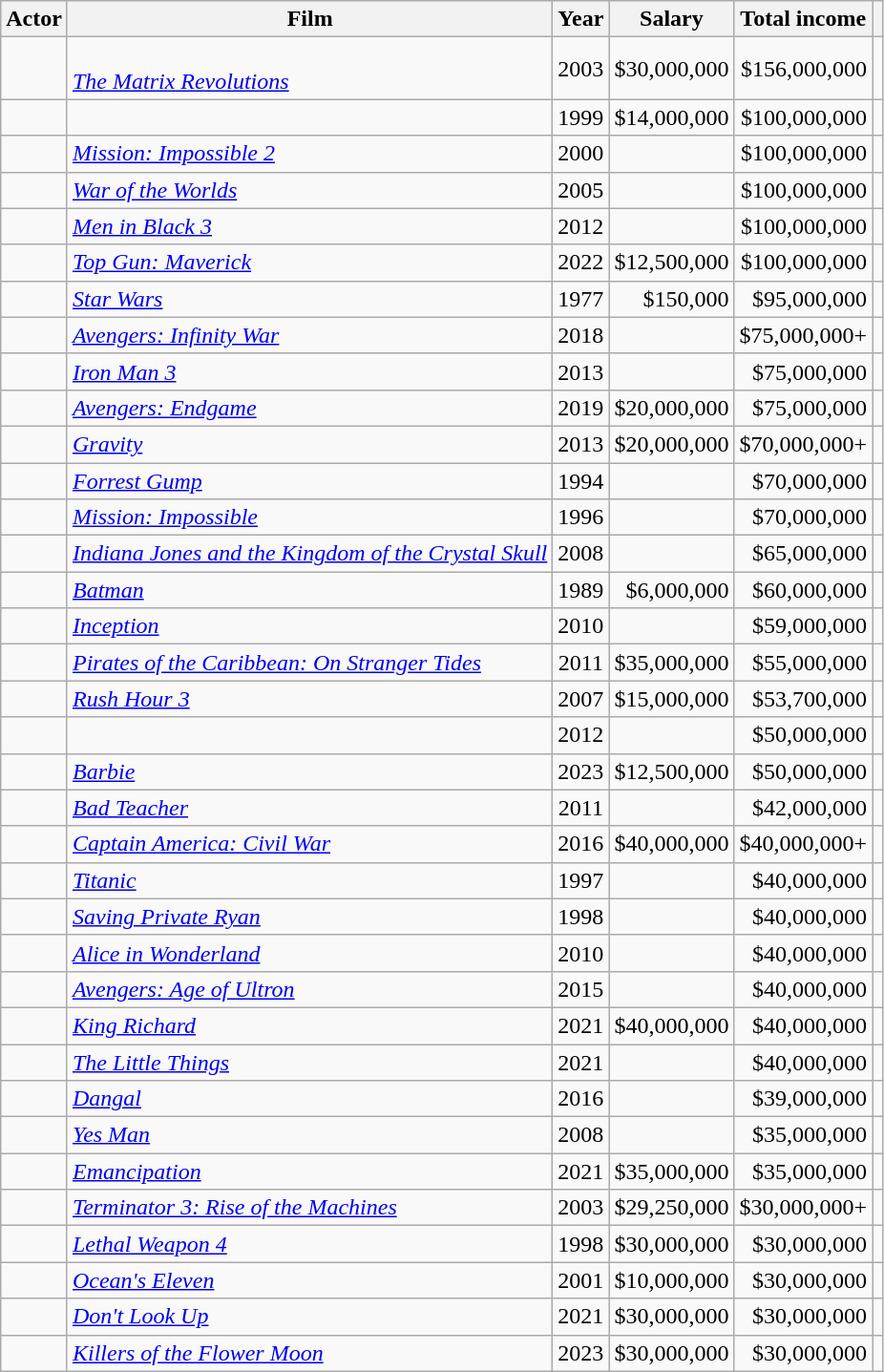<table class="wikitable sortable plainrowheaders">
<tr>
<th scope="col">Actor</th>
<th scope="col">Film</th>
<th scope="col">Year</th>
<th scope="col">Salary</th>
<th scope="col">Total income</th>
<th scope="col" class="unsortable"></th>
</tr>
<tr>
<td scope="row"></td>
<td><em></em><br><em><a href='#'>The Matrix Revolutions</a></em></td>
<td style="text-align:center;">2003</td>
<td style="text-align:right;">$30,000,000</td>
<td style="text-align:right;">$156,000,000</td>
<td style="text-align:center;"></td>
</tr>
<tr>
<td scope="row"></td>
<td><em></em></td>
<td style="text-align:center;">1999</td>
<td style="text-align:right;">$14,000,000</td>
<td style="text-align:right;">$100,000,000</td>
<td style="text-align:center;"></td>
</tr>
<tr>
<td scope="row"></td>
<td><em><a href='#'>Mission: Impossible 2</a></em></td>
<td style="text-align:center;">2000</td>
<td style="text-align:right;"></td>
<td style="text-align:right;">$100,000,000</td>
<td style="text-align:center;"></td>
</tr>
<tr>
<td scope="row"></td>
<td><em><a href='#'>War of the Worlds</a></em></td>
<td style="text-align:center;">2005</td>
<td style="text-align:right;"></td>
<td style="text-align:right;">$100,000,000</td>
<td style="text-align:center;"></td>
</tr>
<tr>
<td scope="row"></td>
<td><em><a href='#'>Men in Black 3</a></em></td>
<td style="text-align:center;">2012</td>
<td style="text-align:right;"></td>
<td style="text-align:right;">$100,000,000</td>
<td style="text-align:center;"></td>
</tr>
<tr>
<td scope="row"></td>
<td><em><a href='#'>Top Gun: Maverick</a></em></td>
<td style="text-align:center;">2022</td>
<td style="text-align:right;">$12,500,000</td>
<td style="text-align:right;">$100,000,000</td>
<td style="text-align:center;"></td>
</tr>
<tr>
<td scope="row"></td>
<td><em><a href='#'>Star Wars</a></em></td>
<td style="text-align:center;">1977</td>
<td style="text-align:right;">$150,000</td>
<td style="text-align:right;">$95,000,000</td>
<td style="text-align:center;"></td>
</tr>
<tr>
<td scope="row"></td>
<td><em><a href='#'>Avengers: Infinity War</a></em></td>
<td style="text-align:center;">2018</td>
<td style="text-align:right;"></td>
<td style="text-align:right;">$75,000,000+</td>
<td style="text-align:center;"></td>
</tr>
<tr>
<td scope="row"></td>
<td><em><a href='#'>Iron Man 3</a></em></td>
<td style="text-align:center;">2013</td>
<td style="text-align:right;"></td>
<td style="text-align:right;">$75,000,000</td>
<td style="text-align:center;"></td>
</tr>
<tr>
<td scope="row"></td>
<td><em><a href='#'>Avengers: Endgame</a></em></td>
<td style="text-align:center;">2019</td>
<td style="text-align:right;">$20,000,000</td>
<td style="text-align:right;">$75,000,000</td>
<td style="text-align:center;"></td>
</tr>
<tr>
<td scope="row"></td>
<td><em><a href='#'>Gravity</a></em></td>
<td style="text-align:center;">2013</td>
<td style="text-align:right;">$20,000,000</td>
<td style="text-align:right;">$70,000,000+</td>
<td style="text-align:center;"></td>
</tr>
<tr>
<td scope="row"></td>
<td><em><a href='#'>Forrest Gump</a></em></td>
<td style="text-align:center;">1994</td>
<td style="text-align:right;"></td>
<td style="text-align:right;">$70,000,000</td>
<td style="text-align:center;"></td>
</tr>
<tr>
<td scope="row"></td>
<td><em><a href='#'>Mission: Impossible</a></em></td>
<td style="text-align:center;">1996</td>
<td style="text-align:right;"></td>
<td style="text-align:right;">$70,000,000</td>
<td style="text-align:center;"></td>
</tr>
<tr>
<td scope="row"></td>
<td><em><a href='#'>Indiana Jones and the Kingdom of the Crystal Skull</a></em></td>
<td style="text-align:center;">2008</td>
<td style="text-align:right;"></td>
<td style="text-align:right;">$65,000,000</td>
<td style="text-align:center;"></td>
</tr>
<tr>
<td scope="row"></td>
<td><em><a href='#'>Batman</a></em></td>
<td style="text-align:center;">1989</td>
<td style="text-align:right;">$6,000,000</td>
<td style="text-align:right;">$60,000,000</td>
<td style="text-align:center;"></td>
</tr>
<tr>
<td scope="row"></td>
<td><em><a href='#'>Inception</a></em></td>
<td style="text-align:center;">2010</td>
<td style="text-align:right;"></td>
<td style="text-align:right;">$59,000,000</td>
<td style="text-align:center;"></td>
</tr>
<tr>
<td scope="row"></td>
<td><em><a href='#'>Pirates of the Caribbean: On Stranger Tides</a></em></td>
<td style="text-align:center;">2011</td>
<td style="text-align:right;">$35,000,000</td>
<td style="text-align:right;">$55,000,000</td>
<td style="text-align:center;"></td>
</tr>
<tr>
<td scope="row"></td>
<td><em><a href='#'>Rush Hour 3</a></em></td>
<td style="text-align:center;">2007</td>
<td style="text-align:right;">$15,000,000</td>
<td style="text-align:right;">$53,700,000</td>
<td style="text-align:center;"></td>
</tr>
<tr>
<td scope="row"></td>
<td><em></em></td>
<td style="text-align:center;">2012</td>
<td style="text-align:right;"></td>
<td style="text-align:right;">$50,000,000</td>
<td style="text-align:center;"></td>
</tr>
<tr>
<td scope="row"></td>
<td><em><a href='#'>Barbie</a></em></td>
<td style="text-align:center;">2023</td>
<td style="text-align:right;">$12,500,000</td>
<td style="text-align:right;">$50,000,000</td>
<td style="text-align:center;"></td>
</tr>
<tr>
<td scope="row"></td>
<td><em><a href='#'>Bad Teacher</a></em></td>
<td style="text-align:center;">2011</td>
<td style="text-align:right;"></td>
<td style="text-align:right;">$42,000,000</td>
<td style="text-align:center;"></td>
</tr>
<tr>
<td scope="row"></td>
<td><em><a href='#'>Captain America: Civil War</a></em></td>
<td style="text-align:center;">2016</td>
<td style="text-align:right;">$40,000,000</td>
<td style="text-align:right;">$40,000,000+</td>
<td style="text-align:center;"></td>
</tr>
<tr>
<td scope="row"></td>
<td><em><a href='#'>Titanic</a></em></td>
<td style="text-align:center;">1997</td>
<td style="text-align:right;"></td>
<td style="text-align:right;">$40,000,000</td>
<td style="text-align:center;"></td>
</tr>
<tr>
<td scope="row"></td>
<td><em><a href='#'>Saving Private Ryan</a></em></td>
<td style="text-align:center;">1998</td>
<td style="text-align:right;"></td>
<td style="text-align:right;">$40,000,000</td>
<td style="text-align:center;"></td>
</tr>
<tr>
<td scope="row"></td>
<td><em><a href='#'>Alice in Wonderland</a></em></td>
<td style="text-align:center;">2010</td>
<td style="text-align:right;"></td>
<td style="text-align:right;">$40,000,000</td>
<td style="text-align:center;"></td>
</tr>
<tr>
<td scope="row"></td>
<td><em><a href='#'>Avengers: Age of Ultron</a></em></td>
<td style="text-align:center;">2015</td>
<td style="text-align:right;"></td>
<td style="text-align:right;">$40,000,000</td>
<td style="text-align:center;"></td>
</tr>
<tr>
<td scope="row"></td>
<td><em><a href='#'>King Richard</a></em></td>
<td style="text-align:center;">2021</td>
<td style="text-align:right;">$40,000,000</td>
<td style="text-align:right;">$40,000,000</td>
<td style="text-align:center;"></td>
</tr>
<tr>
<td scope="row"></td>
<td><em><a href='#'>The Little Things</a></em></td>
<td style="text-align:center;">2021</td>
<td style="text-align:right;"></td>
<td style="text-align:right;">$40,000,000</td>
<td style="text-align:center;"></td>
</tr>
<tr>
<td scope="row"></td>
<td><em><a href='#'>Dangal</a></em></td>
<td style="text-align:center;">2016</td>
<td style="text-align:right;"></td>
<td style="text-align:right;">$39,000,000</td>
<td style="text-align:center;"></td>
</tr>
<tr>
<td scope="row"></td>
<td><em><a href='#'>Yes Man</a></em></td>
<td style="text-align:center;">2008</td>
<td style="text-align:right;"></td>
<td style="text-align:right;">$35,000,000</td>
<td style="text-align:center;"></td>
</tr>
<tr>
<td scope="row"></td>
<td><em><a href='#'>Emancipation</a></em></td>
<td style="text-align:center;">2021</td>
<td style="text-align:right;">$35,000,000</td>
<td style="text-align:right;">$35,000,000</td>
<td style="text-align:center;"></td>
</tr>
<tr>
<td scope="row"></td>
<td><em><a href='#'>Terminator 3: Rise of the Machines</a></em></td>
<td style="text-align:center;">2003</td>
<td style="text-align:right;">$29,250,000</td>
<td style="text-align:right;">$30,000,000+</td>
<td style="text-align:center;"></td>
</tr>
<tr>
<td scope="row"></td>
<td><em><a href='#'>Lethal Weapon 4</a></em></td>
<td style="text-align:center;">1998</td>
<td style="text-align:right;">$30,000,000</td>
<td style="text-align:right;">$30,000,000</td>
<td style="text-align:center;"></td>
</tr>
<tr>
<td scope="row"></td>
<td><em><a href='#'>Ocean's Eleven</a></em></td>
<td style="text-align:center;">2001</td>
<td style="text-align:right;">$10,000,000</td>
<td style="text-align:right;">$30,000,000</td>
<td style="text-align:center;"></td>
</tr>
<tr>
<td scope="row"></td>
<td><em><a href='#'>Don't Look Up</a></em></td>
<td style="text-align:center;">2021</td>
<td style="text-align:right;">$30,000,000</td>
<td style="text-align:right;">$30,000,000</td>
<td style="text-align:center;"></td>
</tr>
<tr>
<td scope="row"></td>
<td><em><a href='#'>Killers of the Flower Moon</a></em></td>
<td style="text-align:center;">2023</td>
<td style="text-align:right;">$30,000,000</td>
<td style="text-align:right;">$30,000,000</td>
<td style="text-align:center;"></td>
</tr>
</table>
